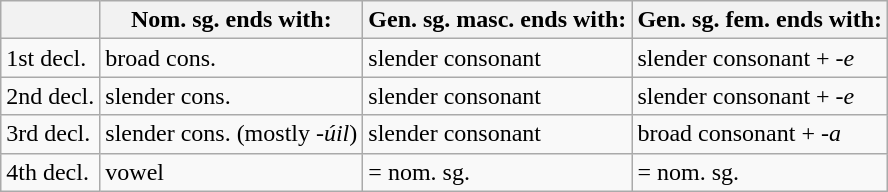<table class="wikitable">
<tr>
<th></th>
<th>Nom. sg. ends with:</th>
<th>Gen. sg. masc. ends with:</th>
<th>Gen. sg. fem. ends with:</th>
</tr>
<tr>
<td>1st decl.</td>
<td>broad cons.</td>
<td>slender consonant</td>
<td>slender consonant + <em>-e</em></td>
</tr>
<tr>
<td>2nd decl.</td>
<td>slender cons.</td>
<td>slender consonant</td>
<td>slender consonant + <em>-e</em></td>
</tr>
<tr>
<td>3rd decl.</td>
<td>slender cons. (mostly <em>-úil</em>)</td>
<td>slender consonant</td>
<td>broad consonant + <em>-a</em></td>
</tr>
<tr>
<td>4th decl.</td>
<td>vowel</td>
<td>= nom. sg.</td>
<td>= nom. sg.</td>
</tr>
</table>
